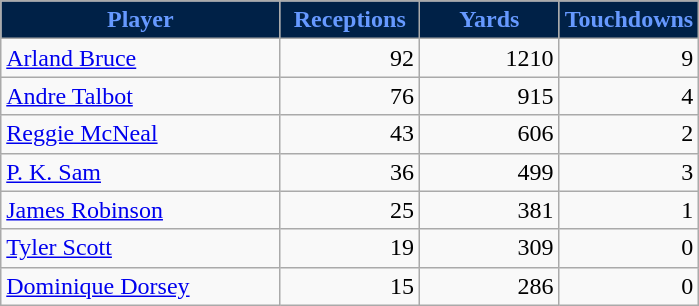<table class="wikitable sortable">
<tr>
<th style="background:#002147; color:#69f; width:40%;">Player</th>
<th style="background:#002147; color:#69f; width:20%;">Receptions</th>
<th style="background:#002147; color:#69f; width:20%;">Yards</th>
<th style="background:#002147; color:#69f; width:20%;">Touchdowns</th>
</tr>
<tr style="text-align: right">
<td style="text-align: left"><a href='#'>Arland Bruce</a></td>
<td>92</td>
<td>1210</td>
<td>9</td>
</tr>
<tr style="text-align: right">
<td style="text-align: left"><a href='#'>Andre Talbot</a></td>
<td>76</td>
<td>915</td>
<td>4</td>
</tr>
<tr style="text-align: right">
<td style="text-align: left"><a href='#'>Reggie McNeal</a></td>
<td>43</td>
<td>606</td>
<td>2</td>
</tr>
<tr style="text-align: right">
<td style="text-align: left"><a href='#'>P. K. Sam</a></td>
<td>36</td>
<td>499</td>
<td>3</td>
</tr>
<tr style="text-align: right">
<td style="text-align: left"><a href='#'>James Robinson</a></td>
<td>25</td>
<td>381</td>
<td>1</td>
</tr>
<tr style="text-align: right">
<td style="text-align: left"><a href='#'>Tyler Scott</a></td>
<td>19</td>
<td>309</td>
<td>0</td>
</tr>
<tr style="text-align: right">
<td style="text-align: left"><a href='#'>Dominique Dorsey</a></td>
<td>15</td>
<td>286</td>
<td>0</td>
</tr>
</table>
